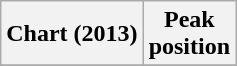<table class="wikitable plainrowheaders">
<tr>
<th scope="col">Chart (2013)</th>
<th scope="col">Peak<br>position</th>
</tr>
<tr>
</tr>
</table>
